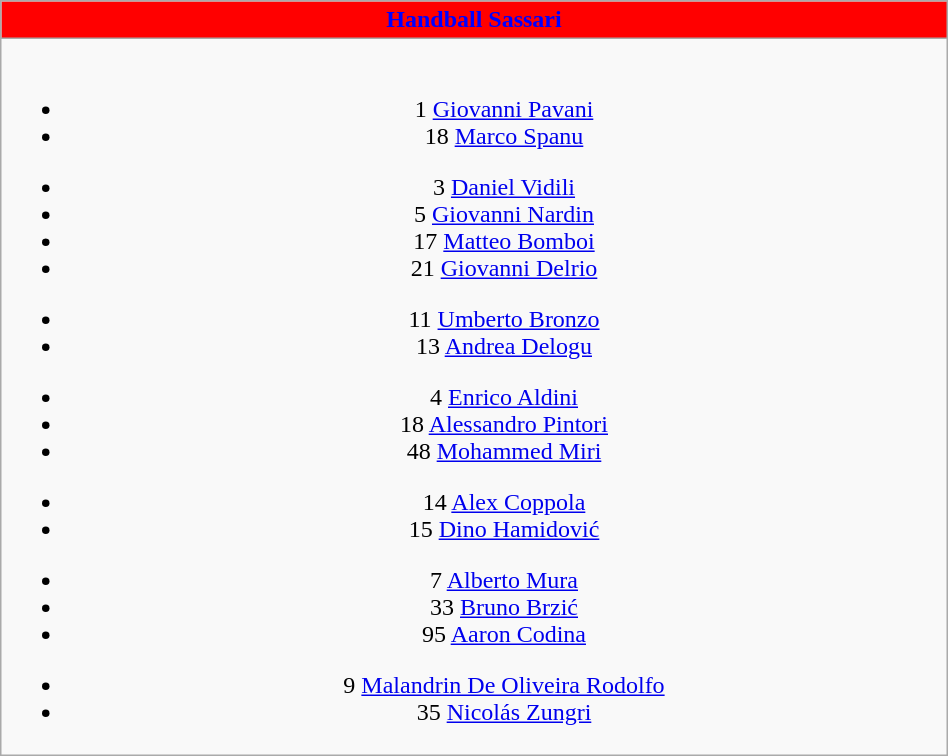<table class="wikitable" style="font-size:100%; text-align:center; width:50%">
<tr>
<th colspan=5 style="background-color:red;color:blue;text-align:center;">Handball Sassari</th>
</tr>
<tr>
<td><br>
<ul><li>1  <a href='#'>Giovanni Pavani</a></li><li>18  <a href='#'>Marco Spanu</a></li></ul><ul><li>3  <a href='#'>Daniel Vidili</a></li><li>5  <a href='#'>Giovanni Nardin</a></li><li>17  <a href='#'>Matteo Bomboi</a></li><li>21  <a href='#'>Giovanni Delrio</a></li></ul><ul><li>11  <a href='#'>Umberto Bronzo</a></li><li>13  <a href='#'>Andrea Delogu</a></li></ul><ul><li>4  <a href='#'>Enrico Aldini</a></li><li>18  <a href='#'>Alessandro Pintori</a></li><li>48  <a href='#'>Mohammed Miri</a></li></ul><ul><li>14  <a href='#'>Alex Coppola</a></li><li>15  <a href='#'>Dino Hamidović</a></li></ul><ul><li>7  <a href='#'>Alberto Mura</a></li><li>33  <a href='#'>Bruno Brzić</a></li><li>95  <a href='#'>Aaron Codina</a></li></ul><ul><li>9  <a href='#'>Malandrin De Oliveira Rodolfo</a></li><li>35  <a href='#'>Nicolás Zungri</a></li></ul></td>
</tr>
</table>
